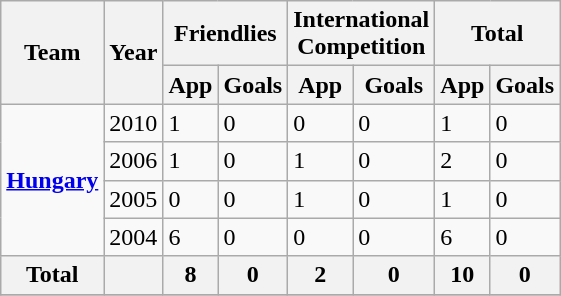<table class="wikitable">
<tr>
<th rowspan=2>Team</th>
<th rowspan=2>Year</th>
<th colspan=2>Friendlies</th>
<th colspan=2>International<br>Competition</th>
<th colspan=2>Total</th>
</tr>
<tr>
<th>App</th>
<th>Goals</th>
<th>App</th>
<th>Goals</th>
<th>App</th>
<th>Goals</th>
</tr>
<tr>
<td rowspan=4 align=center valign=center><strong><a href='#'>Hungary</a></strong></td>
<td>2010</td>
<td>1</td>
<td>0</td>
<td>0</td>
<td>0</td>
<td>1</td>
<td>0</td>
</tr>
<tr>
<td>2006</td>
<td>1</td>
<td>0</td>
<td>1</td>
<td>0</td>
<td>2</td>
<td>0</td>
</tr>
<tr>
<td>2005</td>
<td>0</td>
<td>0</td>
<td>1</td>
<td>0</td>
<td>1</td>
<td>0</td>
</tr>
<tr>
<td>2004</td>
<td>6</td>
<td>0</td>
<td>0</td>
<td>0</td>
<td>6</td>
<td>0</td>
</tr>
<tr>
<th align=left>Total</th>
<th align=left colspan=1></th>
<th align=left>8</th>
<th align=left>0</th>
<th align=left>2</th>
<th align=left>0</th>
<th align=left>10</th>
<th align=left>0</th>
</tr>
<tr>
</tr>
</table>
